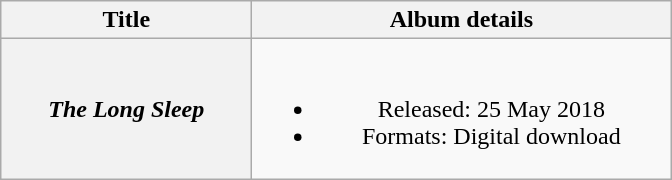<table class="wikitable plainrowheaders" style="text-align:center">
<tr>
<th scope="col" style="width:10em;">Title</th>
<th scope="col" style="width:17em;">Album details</th>
</tr>
<tr>
<th scope="row"><em>The Long Sleep</em></th>
<td><br><ul><li>Released: 25 May 2018</li><li>Formats: Digital download</li></ul></td>
</tr>
</table>
